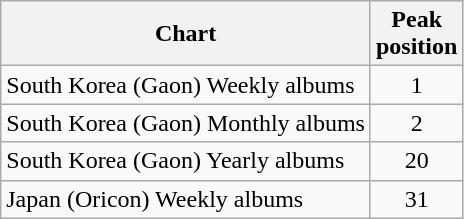<table class="wikitable sortable">
<tr>
<th>Chart</th>
<th>Peak<br>position</th>
</tr>
<tr>
<td>South Korea (Gaon) Weekly albums</td>
<td align="center">1</td>
</tr>
<tr>
<td>South Korea (Gaon) Monthly albums</td>
<td align="center">2</td>
</tr>
<tr>
<td>South Korea (Gaon) Yearly albums</td>
<td align="center">20</td>
</tr>
<tr>
<td>Japan (Oricon) Weekly albums</td>
<td align="center">31</td>
</tr>
</table>
